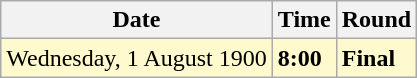<table class="wikitable">
<tr>
<th>Date</th>
<th>Time</th>
<th>Round</th>
</tr>
<tr style=background:lemonchiffon>
<td>Wednesday, 1 August 1900</td>
<td><strong>8:00</strong></td>
<td><strong>Final</strong></td>
</tr>
</table>
